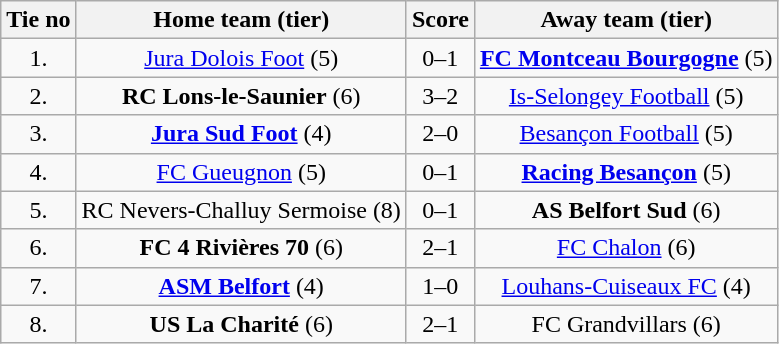<table class="wikitable" style="text-align: center">
<tr>
<th>Tie no</th>
<th>Home team (tier)</th>
<th>Score</th>
<th>Away team (tier)</th>
</tr>
<tr>
<td>1.</td>
<td><a href='#'>Jura Dolois Foot</a> (5)</td>
<td>0–1</td>
<td><strong><a href='#'>FC Montceau Bourgogne</a></strong> (5)</td>
</tr>
<tr>
<td>2.</td>
<td><strong>RC Lons-le-Saunier</strong> (6)</td>
<td>3–2</td>
<td><a href='#'>Is-Selongey Football</a> (5)</td>
</tr>
<tr>
<td>3.</td>
<td><strong><a href='#'>Jura Sud Foot</a></strong> (4)</td>
<td>2–0</td>
<td><a href='#'>Besançon Football</a> (5)</td>
</tr>
<tr>
<td>4.</td>
<td><a href='#'>FC Gueugnon</a> (5)</td>
<td>0–1</td>
<td><strong><a href='#'>Racing Besançon</a></strong> (5)</td>
</tr>
<tr>
<td>5.</td>
<td>RC Nevers-Challuy Sermoise (8)</td>
<td>0–1</td>
<td><strong>AS Belfort Sud</strong> (6)</td>
</tr>
<tr>
<td>6.</td>
<td><strong>FC 4 Rivières 70</strong> (6)</td>
<td>2–1</td>
<td><a href='#'>FC Chalon</a> (6)</td>
</tr>
<tr>
<td>7.</td>
<td><strong><a href='#'>ASM Belfort</a></strong> (4)</td>
<td>1–0</td>
<td><a href='#'>Louhans-Cuiseaux FC</a> (4)</td>
</tr>
<tr>
<td>8.</td>
<td><strong>US La Charité</strong> (6)</td>
<td>2–1</td>
<td>FC Grandvillars (6)</td>
</tr>
</table>
